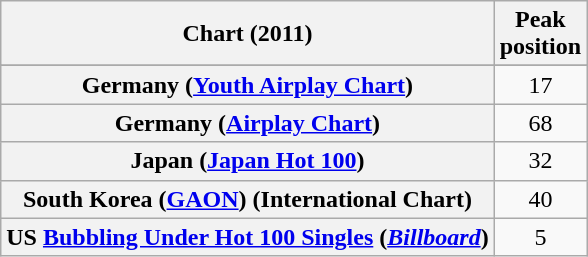<table class="wikitable sortable plainrowheaders" style="text-align:center">
<tr>
<th scope="col">Chart (2011)</th>
<th scope="col">Peak<br>position</th>
</tr>
<tr>
</tr>
<tr>
</tr>
<tr>
<th scope="row">Germany (<a href='#'>Youth Airplay Chart</a>)</th>
<td>17</td>
</tr>
<tr>
<th scope="row">Germany (<a href='#'>Airplay Chart</a>)</th>
<td>68</td>
</tr>
<tr>
<th scope="row">Japan (<a href='#'>Japan Hot 100</a>)</th>
<td>32</td>
</tr>
<tr>
<th scope="row">South Korea (<a href='#'>GAON</a>) (International Chart)</th>
<td>40</td>
</tr>
<tr>
<th scope="row">US <a href='#'>Bubbling Under Hot 100 Singles</a> (<a href='#'><em>Billboard</em></a>)</th>
<td>5</td>
</tr>
</table>
